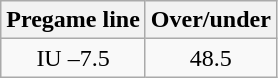<table class="wikitable">
<tr align="center">
<th style=>Pregame line</th>
<th style=>Over/under</th>
</tr>
<tr align="center">
<td>IU –7.5</td>
<td>48.5</td>
</tr>
</table>
